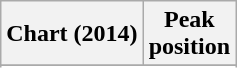<table class="wikitable sortable plainrowheaders">
<tr>
<th>Chart (2014)</th>
<th>Peak<br>position</th>
</tr>
<tr>
</tr>
<tr>
</tr>
<tr>
</tr>
<tr>
</tr>
<tr>
</tr>
<tr>
</tr>
<tr>
</tr>
</table>
